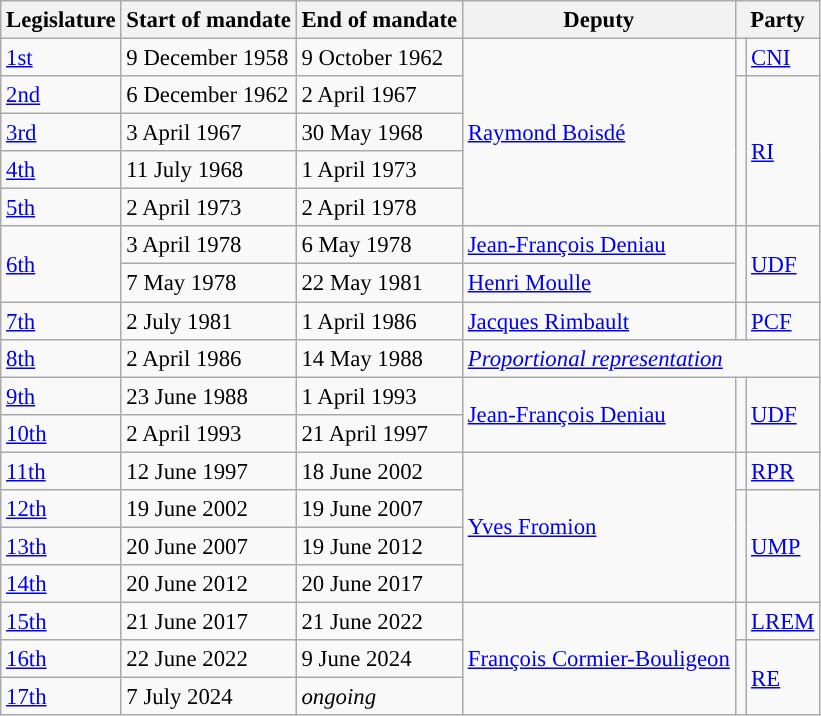<table class="wikitable" style="font-size:95%;">
<tr>
<th>Legislature</th>
<th>Start of mandate</th>
<th>End of mandate</th>
<th>Deputy</th>
<th colspan="2">Party</th>
</tr>
<tr>
<td><a href='#'>1st</a></td>
<td>9 December 1958</td>
<td>9 October 1962</td>
<td rowspan="5"><a href='#'>Raymond Boisdé</a></td>
<td style="color:inherit;background:"></td>
<td><a href='#'>CNI</a></td>
</tr>
<tr>
<td><a href='#'>2nd</a></td>
<td>6 December 1962</td>
<td>2 April 1967</td>
<td rowspan="4" style="color:inherit;background:"></td>
<td rowspan="4"><a href='#'>RI</a></td>
</tr>
<tr>
<td><a href='#'>3rd</a></td>
<td>3 April 1967</td>
<td>30 May 1968</td>
</tr>
<tr>
<td><a href='#'>4th</a></td>
<td>11 July 1968</td>
<td>1 April 1973</td>
</tr>
<tr>
<td><a href='#'>5th</a></td>
<td>2 April 1973</td>
<td>2 April 1978</td>
</tr>
<tr>
<td rowspan="2"><a href='#'>6th</a></td>
<td>3 April 1978</td>
<td>6 May 1978</td>
<td><a href='#'>Jean-François Deniau</a></td>
<td rowspan="2" style="color:inherit;background:"></td>
<td rowspan="2"><a href='#'>UDF</a></td>
</tr>
<tr>
<td>7 May 1978</td>
<td>22 May 1981</td>
<td><a href='#'>Henri Moulle</a></td>
</tr>
<tr>
<td><a href='#'>7th</a></td>
<td>2 July 1981</td>
<td>1 April 1986</td>
<td><a href='#'>Jacques Rimbault</a></td>
<td style="color:inherit;background:"></td>
<td><a href='#'>PCF</a></td>
</tr>
<tr>
<td><a href='#'>8th</a></td>
<td>2 April 1986</td>
<td>14 May 1988</td>
<td colspan="3"><em><a href='#'>Proportional representation</a></em></td>
</tr>
<tr>
<td><a href='#'>9th</a></td>
<td>23 June 1988</td>
<td>1 April 1993</td>
<td rowspan="2"><a href='#'>Jean-François Deniau</a></td>
<td rowspan="2" style="color:inherit;background:"></td>
<td rowspan="2"><a href='#'>UDF</a></td>
</tr>
<tr>
<td><a href='#'>10th</a></td>
<td>2 April 1993</td>
<td>21 April 1997</td>
</tr>
<tr>
<td><a href='#'>11th</a></td>
<td>12 June 1997</td>
<td>18 June 2002</td>
<td rowspan="4"><a href='#'>Yves Fromion</a></td>
<td style="color:inherit;background:"></td>
<td><a href='#'>RPR</a></td>
</tr>
<tr>
<td><a href='#'>12th</a></td>
<td>19 June 2002</td>
<td>19 June 2007</td>
<td rowspan="3" style="color:inherit;background:"></td>
<td rowspan="3"><a href='#'>UMP</a></td>
</tr>
<tr>
<td><a href='#'>13th</a></td>
<td>20 June 2007</td>
<td>19 June 2012</td>
</tr>
<tr>
<td><a href='#'>14th</a></td>
<td>20 June 2012</td>
<td>20 June 2017</td>
</tr>
<tr>
<td><a href='#'>15th</a></td>
<td>21 June 2017</td>
<td>21 June 2022</td>
<td rowspan="3"><a href='#'>François Cormier-Bouligeon</a></td>
<td style="color:inherit;background:"></td>
<td><a href='#'>LREM</a></td>
</tr>
<tr>
<td><a href='#'>16th</a></td>
<td>22 June 2022</td>
<td>9 June 2024</td>
<td rowspan="2" style="color:inherit;background:"></td>
<td rowspan="2"><a href='#'>RE</a></td>
</tr>
<tr>
<td><a href='#'>17th</a></td>
<td>7 July 2024</td>
<td><em>ongoing</em></td>
</tr>
</table>
